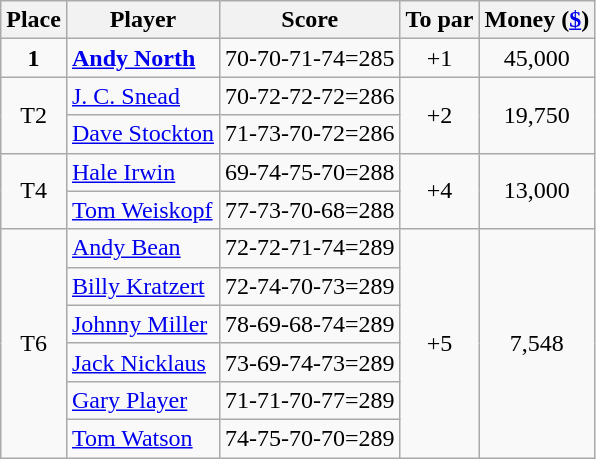<table class=wikitable>
<tr>
<th>Place</th>
<th>Player</th>
<th>Score</th>
<th>To par</th>
<th>Money (<a href='#'>$</a>)</th>
</tr>
<tr>
<td align=center><strong>1</strong></td>
<td> <strong><a href='#'>Andy North</a></strong></td>
<td>70-70-71-74=285</td>
<td align=center>+1</td>
<td align=center>45,000</td>
</tr>
<tr>
<td rowspan=2 align=center>T2</td>
<td> <a href='#'>J. C. Snead</a></td>
<td>70-72-72-72=286</td>
<td rowspan=2 align=center>+2</td>
<td rowspan=2 align=center>19,750</td>
</tr>
<tr>
<td> <a href='#'>Dave Stockton</a></td>
<td>71-73-70-72=286</td>
</tr>
<tr>
<td rowspan=2 align=center>T4</td>
<td> <a href='#'>Hale Irwin</a></td>
<td>69-74-75-70=288</td>
<td rowspan=2 align=center>+4</td>
<td rowspan=2 align=center>13,000</td>
</tr>
<tr>
<td> <a href='#'>Tom Weiskopf</a></td>
<td>77-73-70-68=288</td>
</tr>
<tr>
<td rowspan=6 align=center>T6</td>
<td> <a href='#'>Andy Bean</a></td>
<td>72-72-71-74=289</td>
<td rowspan=6 align=center>+5</td>
<td rowspan=6 align=center>7,548</td>
</tr>
<tr>
<td> <a href='#'>Billy Kratzert</a></td>
<td>72-74-70-73=289</td>
</tr>
<tr>
<td> <a href='#'>Johnny Miller</a></td>
<td>78-69-68-74=289</td>
</tr>
<tr>
<td> <a href='#'>Jack Nicklaus</a></td>
<td>73-69-74-73=289</td>
</tr>
<tr>
<td> <a href='#'>Gary Player</a></td>
<td>71-71-70-77=289</td>
</tr>
<tr>
<td> <a href='#'>Tom Watson</a></td>
<td>74-75-70-70=289</td>
</tr>
</table>
